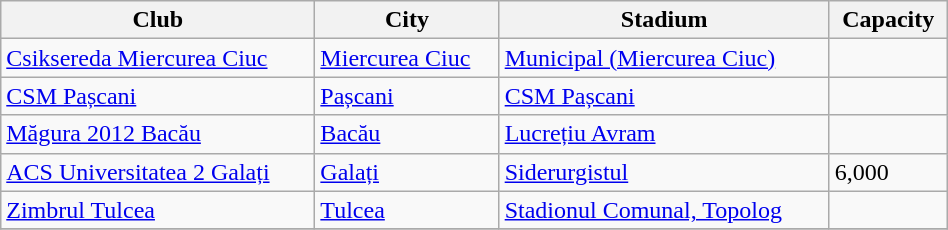<table class="wikitable sortable" width="50%">
<tr>
<th>Club</th>
<th>City</th>
<th>Stadium</th>
<th>Capacity</th>
</tr>
<tr>
<td><a href='#'>Csiksereda Miercurea Ciuc</a></td>
<td><a href='#'>Miercurea Ciuc</a></td>
<td><a href='#'>Municipal (Miercurea Ciuc)</a></td>
<td></td>
</tr>
<tr>
<td><a href='#'>CSM Pașcani</a></td>
<td><a href='#'>Pașcani</a></td>
<td><a href='#'>CSM Pașcani</a></td>
<td></td>
</tr>
<tr>
<td><a href='#'>Măgura 2012 Bacău</a></td>
<td><a href='#'>Bacău</a></td>
<td><a href='#'>Lucrețiu Avram</a></td>
<td></td>
</tr>
<tr>
<td><a href='#'>ACS Universitatea 2 Galați</a></td>
<td><a href='#'>Galați</a></td>
<td><a href='#'>Siderurgistul</a></td>
<td>6,000</td>
</tr>
<tr>
<td><a href='#'>Zimbrul Tulcea</a></td>
<td><a href='#'>Tulcea</a></td>
<td><a href='#'>Stadionul Comunal, Topolog</a></td>
<td></td>
</tr>
<tr>
</tr>
</table>
